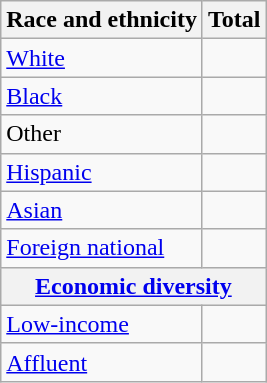<table class="wikitable floatright sortable collapsible"; text-align:right; font-size:80%;">
<tr>
<th>Race and ethnicity</th>
<th colspan="2" data-sort-type=number>Total</th>
</tr>
<tr>
<td><a href='#'>White</a></td>
<td align=right></td>
</tr>
<tr>
<td><a href='#'>Black</a></td>
<td align=right></td>
</tr>
<tr>
<td>Other</td>
<td align=right></td>
</tr>
<tr>
<td><a href='#'>Hispanic</a></td>
<td align=right></td>
</tr>
<tr>
<td><a href='#'>Asian</a></td>
<td align=right></td>
</tr>
<tr>
<td><a href='#'>Foreign national</a></td>
<td align=right></td>
</tr>
<tr>
<th colspan="4" data-sort-type=number><a href='#'>Economic diversity</a></th>
</tr>
<tr>
<td><a href='#'>Low-income</a></td>
<td align=right></td>
</tr>
<tr>
<td><a href='#'>Affluent</a></td>
<td align=right></td>
</tr>
</table>
